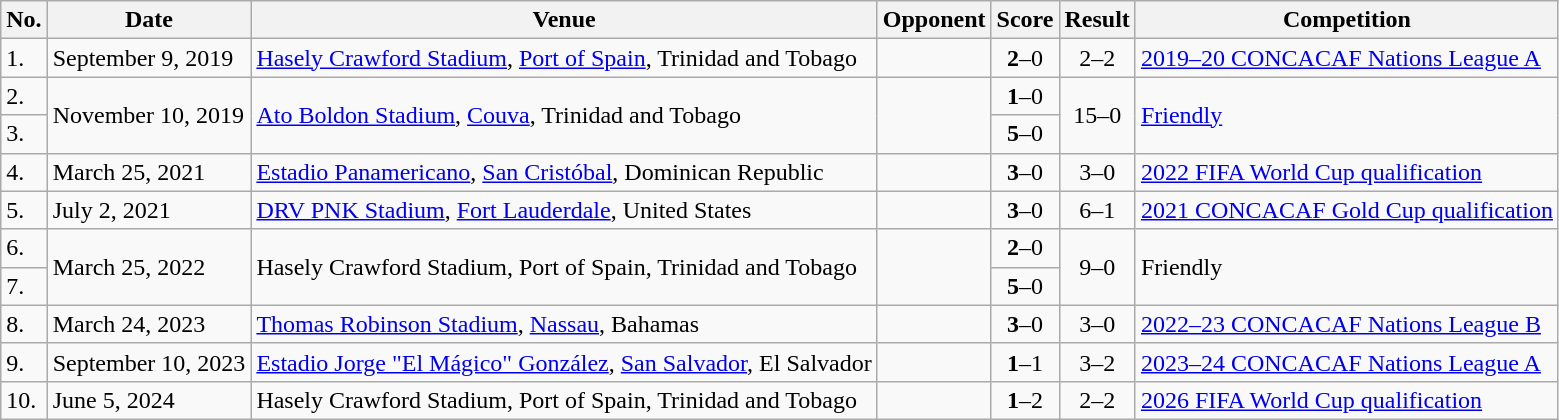<table class=wikitable style="text-align: left;" align=center>
<tr>
<th>No.</th>
<th>Date</th>
<th>Venue</th>
<th>Opponent</th>
<th>Score</th>
<th>Result</th>
<th>Competition</th>
</tr>
<tr>
<td>1.</td>
<td>September 9, 2019</td>
<td><a href='#'>Hasely Crawford Stadium</a>, <a href='#'>Port of Spain</a>, Trinidad and Tobago</td>
<td></td>
<td align=center><strong>2</strong>–0</td>
<td align=center>2–2</td>
<td><a href='#'>2019–20 CONCACAF Nations League A</a></td>
</tr>
<tr>
<td>2.</td>
<td rowspan=2>November 10, 2019</td>
<td rowspan=2><a href='#'>Ato Boldon Stadium</a>, <a href='#'>Couva</a>, Trinidad and Tobago</td>
<td rowspan=2></td>
<td align=center><strong>1</strong>–0</td>
<td rowspan=2 align=center>15–0</td>
<td rowspan=2><a href='#'>Friendly</a></td>
</tr>
<tr>
<td>3.</td>
<td align=center><strong>5</strong>–0</td>
</tr>
<tr>
<td>4.</td>
<td>March 25, 2021</td>
<td><a href='#'>Estadio Panamericano</a>, <a href='#'>San Cristóbal</a>, Dominican Republic</td>
<td></td>
<td align=center><strong>3</strong>–0</td>
<td align=center>3–0</td>
<td><a href='#'>2022 FIFA World Cup qualification</a></td>
</tr>
<tr>
<td>5.</td>
<td>July 2, 2021</td>
<td><a href='#'>DRV PNK Stadium</a>, <a href='#'>Fort Lauderdale</a>, United States</td>
<td></td>
<td align=center><strong>3</strong>–0</td>
<td align=center>6–1</td>
<td><a href='#'>2021 CONCACAF Gold Cup qualification</a></td>
</tr>
<tr>
<td>6.</td>
<td rowspan=2>March 25, 2022</td>
<td rowspan=2>Hasely Crawford Stadium, Port of Spain, Trinidad and Tobago</td>
<td rowspan=2></td>
<td align=center><strong>2</strong>–0</td>
<td rowspan=2 align=center>9–0</td>
<td rowspan=2>Friendly</td>
</tr>
<tr>
<td>7.</td>
<td align=center><strong>5</strong>–0</td>
</tr>
<tr>
<td>8.</td>
<td>March 24, 2023</td>
<td><a href='#'>Thomas Robinson Stadium</a>, <a href='#'>Nassau</a>, Bahamas</td>
<td></td>
<td align=center><strong>3</strong>–0</td>
<td align=center>3–0</td>
<td><a href='#'>2022–23 CONCACAF Nations League B</a></td>
</tr>
<tr>
<td>9.</td>
<td>September 10, 2023</td>
<td><a href='#'>Estadio Jorge "El Mágico" González</a>, <a href='#'>San Salvador</a>, El Salvador</td>
<td></td>
<td align=center><strong>1</strong>–1</td>
<td align=center>3–2</td>
<td><a href='#'>2023–24 CONCACAF Nations League A</a></td>
</tr>
<tr>
<td>10.</td>
<td>June 5, 2024</td>
<td>Hasely Crawford Stadium, Port of Spain, Trinidad and Tobago</td>
<td></td>
<td align=center><strong>1</strong>–2</td>
<td align=center>2–2</td>
<td><a href='#'>2026 FIFA World Cup qualification</a></td>
</tr>
</table>
